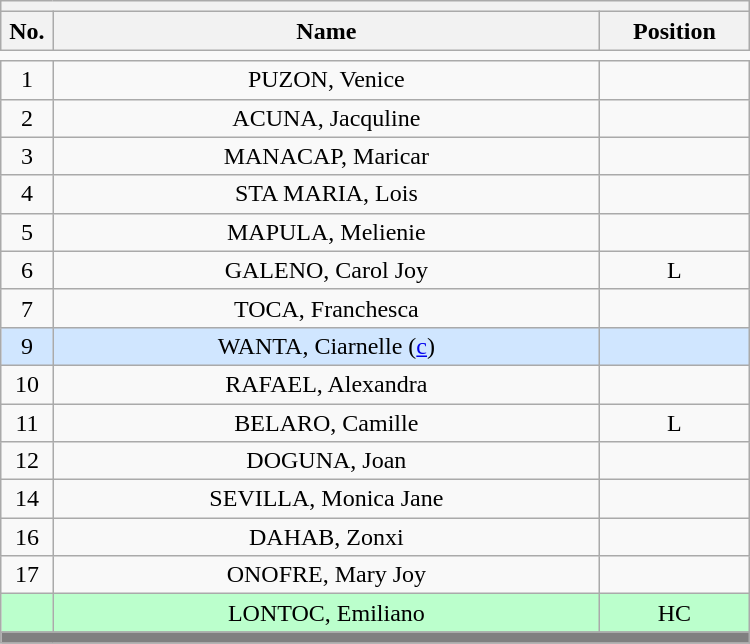<table class='wikitable mw-collapsible mw-collapsed' style="text-align: center; width: 500px; border: none">
<tr>
<th style='text-align: left;' colspan=3></th>
</tr>
<tr>
<th style='width: 7%;'>No.</th>
<th>Name</th>
<th style='width: 20%;'>Position</th>
</tr>
<tr>
<td style='border: none;'></td>
</tr>
<tr>
<td>1</td>
<td>PUZON, Venice</td>
<td></td>
</tr>
<tr>
<td>2</td>
<td>ACUNA, Jacquline</td>
<td></td>
</tr>
<tr>
<td>3</td>
<td>MANACAP, Maricar</td>
<td></td>
</tr>
<tr>
<td>4</td>
<td>STA MARIA, Lois</td>
<td></td>
</tr>
<tr>
<td>5</td>
<td>MAPULA, Melienie</td>
<td></td>
</tr>
<tr>
<td>6</td>
<td>GALENO, Carol Joy</td>
<td>L</td>
</tr>
<tr>
<td>7</td>
<td>TOCA, Franchesca</td>
<td></td>
</tr>
<tr bgcolor=#D0E6FF>
<td>9</td>
<td>WANTA, Ciarnelle (<a href='#'>c</a>)</td>
<td></td>
</tr>
<tr>
<td>10</td>
<td>RAFAEL, Alexandra</td>
<td></td>
</tr>
<tr>
<td>11</td>
<td>BELARO, Camille</td>
<td>L</td>
</tr>
<tr>
<td>12</td>
<td>DOGUNA, Joan</td>
<td></td>
</tr>
<tr>
<td>14</td>
<td>SEVILLA, Monica Jane</td>
<td></td>
</tr>
<tr>
<td>16</td>
<td>DAHAB, Zonxi</td>
<td></td>
</tr>
<tr>
<td>17</td>
<td>ONOFRE, Mary Joy</td>
<td></td>
</tr>
<tr bgcolor=#BBFFCC>
<td></td>
<td>LONTOC, Emiliano</td>
<td>HC</td>
</tr>
<tr>
<th style='background: grey;' colspan=3></th>
</tr>
</table>
